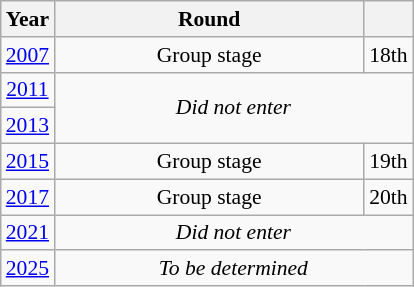<table class="wikitable" style="text-align: center; font-size:90%">
<tr>
<th>Year</th>
<th style="width:200px">Round</th>
<th></th>
</tr>
<tr>
<td><a href='#'>2007</a></td>
<td>Group stage</td>
<td>18th</td>
</tr>
<tr>
<td><a href='#'>2011</a></td>
<td colspan="2" rowspan="2"><em>Did not enter</em></td>
</tr>
<tr>
<td><a href='#'>2013</a></td>
</tr>
<tr>
<td><a href='#'>2015</a></td>
<td>Group stage</td>
<td>19th</td>
</tr>
<tr>
<td><a href='#'>2017</a></td>
<td>Group stage</td>
<td>20th</td>
</tr>
<tr>
<td><a href='#'>2021</a></td>
<td colspan="2"><em>Did not enter</em></td>
</tr>
<tr>
<td><a href='#'>2025</a></td>
<td colspan="2"><em>To be determined</em></td>
</tr>
</table>
